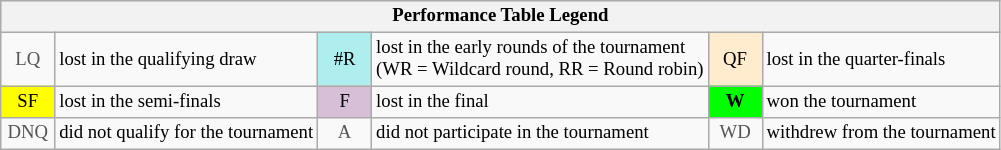<table class="wikitable" style="font-size:78%;">
<tr bgcolor="#efefef">
<th colspan="6">Performance Table Legend</th>
</tr>
<tr>
<td align="center" style="color:#555555;" width="30">LQ</td>
<td>lost in the qualifying draw</td>
<td align="center" style="background:#afeeee;">#R</td>
<td>lost in the early rounds of the tournament<br>(WR = Wildcard round, RR = Round robin)</td>
<td align="center" style="background:#ffebcd;">QF</td>
<td>lost in the quarter-finals</td>
</tr>
<tr>
<td align="center" style="background:yellow;">SF</td>
<td>lost in the semi-finals</td>
<td align="center" style="background:#D8BFD8;">F</td>
<td>lost in the final</td>
<td align="center" style="background:#00ff00;"><strong>W</strong></td>
<td>won the tournament</td>
</tr>
<tr>
<td align="center" style="color:#555555;" width="30">DNQ</td>
<td>did not qualify for the tournament</td>
<td align="center" style="color:#555555;" width="30">A</td>
<td>did not participate in the tournament</td>
<td align="center" style="color:#555555;" width="30">WD</td>
<td>withdrew from the tournament</td>
</tr>
</table>
